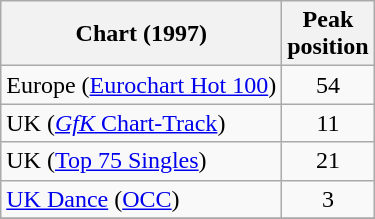<table class="wikitable sortable">
<tr>
<th>Chart (1997)</th>
<th>Peak<br>position</th>
</tr>
<tr>
<td>Europe (<a href='#'>Eurochart Hot 100</a>)</td>
<td align="center">54</td>
</tr>
<tr>
<td>UK (<a href='#'><em>GfK</em> Chart-Track</a>)</td>
<td align=center>11</td>
</tr>
<tr>
<td>UK (<a href='#'>Top 75 Singles</a>)</td>
<td align=center>21</td>
</tr>
<tr>
<td><a href='#'>UK Dance</a> (<a href='#'>OCC</a>)</td>
<td align="center">3</td>
</tr>
<tr>
</tr>
</table>
